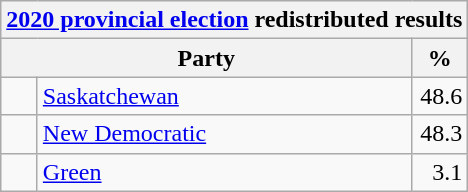<table class="wikitable">
<tr>
<th colspan="4"><a href='#'>2020 provincial election</a> redistributed results</th>
</tr>
<tr>
<th bgcolor="#DDDDFF" width="130px" colspan="2">Party</th>
<th bgcolor="#DDDDFF" width="30px">%</th>
</tr>
<tr>
<td> </td>
<td><a href='#'>Saskatchewan</a></td>
<td align=right>48.6</td>
</tr>
<tr>
<td> </td>
<td><a href='#'>New Democratic</a></td>
<td align=right>48.3</td>
</tr>
<tr>
<td> </td>
<td><a href='#'>Green</a></td>
<td align=right>3.1</td>
</tr>
</table>
